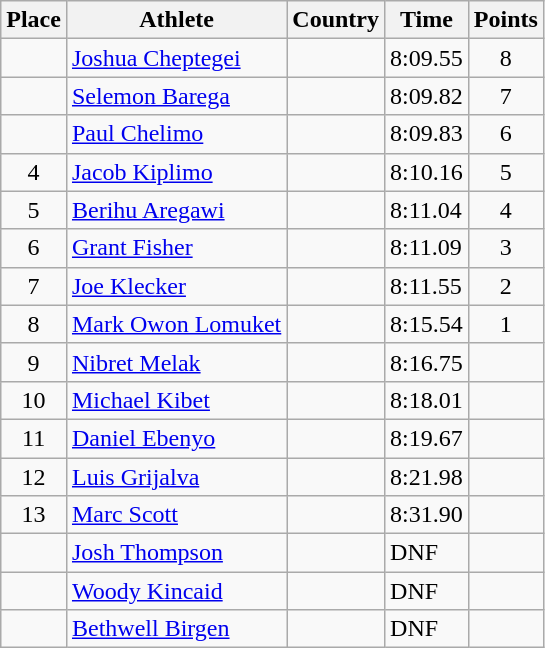<table class="wikitable">
<tr>
<th>Place</th>
<th>Athlete</th>
<th>Country</th>
<th>Time</th>
<th>Points</th>
</tr>
<tr>
<td align=center></td>
<td><a href='#'>Joshua Cheptegei</a></td>
<td></td>
<td>8:09.55</td>
<td align=center>8</td>
</tr>
<tr>
<td align=center></td>
<td><a href='#'>Selemon Barega</a></td>
<td></td>
<td>8:09.82</td>
<td align=center>7</td>
</tr>
<tr>
<td align=center></td>
<td><a href='#'>Paul Chelimo</a></td>
<td></td>
<td>8:09.83</td>
<td align=center>6</td>
</tr>
<tr>
<td align=center>4</td>
<td><a href='#'>Jacob Kiplimo</a></td>
<td></td>
<td>8:10.16</td>
<td align=center>5</td>
</tr>
<tr>
<td align=center>5</td>
<td><a href='#'>Berihu Aregawi</a></td>
<td></td>
<td>8:11.04</td>
<td align=center>4</td>
</tr>
<tr>
<td align=center>6</td>
<td><a href='#'>Grant Fisher</a></td>
<td></td>
<td>8:11.09</td>
<td align=center>3</td>
</tr>
<tr>
<td align=center>7</td>
<td><a href='#'>Joe Klecker</a></td>
<td></td>
<td>8:11.55</td>
<td align=center>2</td>
</tr>
<tr>
<td align=center>8</td>
<td><a href='#'>Mark Owon Lomuket</a></td>
<td></td>
<td>8:15.54</td>
<td align=center>1</td>
</tr>
<tr>
<td align=center>9</td>
<td><a href='#'>Nibret Melak</a></td>
<td></td>
<td>8:16.75</td>
<td align=center></td>
</tr>
<tr>
<td align=center>10</td>
<td><a href='#'>Michael Kibet</a></td>
<td></td>
<td>8:18.01</td>
<td align=center></td>
</tr>
<tr>
<td align=center>11</td>
<td><a href='#'>Daniel Ebenyo</a></td>
<td></td>
<td>8:19.67</td>
<td align=center></td>
</tr>
<tr>
<td align=center>12</td>
<td><a href='#'>Luis Grijalva</a></td>
<td></td>
<td>8:21.98</td>
<td align=center></td>
</tr>
<tr>
<td align=center>13</td>
<td><a href='#'>Marc Scott</a></td>
<td></td>
<td>8:31.90</td>
<td align=center></td>
</tr>
<tr>
<td align=center></td>
<td><a href='#'>Josh Thompson</a></td>
<td></td>
<td>DNF</td>
<td align=center></td>
</tr>
<tr>
<td align=center></td>
<td><a href='#'>Woody Kincaid</a></td>
<td></td>
<td>DNF</td>
<td align=center></td>
</tr>
<tr>
<td align=center></td>
<td><a href='#'>Bethwell Birgen</a></td>
<td></td>
<td>DNF</td>
<td align=center></td>
</tr>
</table>
